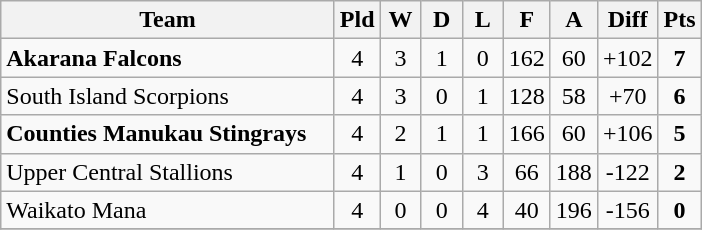<table class="wikitable" style="text-align:center;">
<tr>
<th width=215>Team</th>
<th width=20 abbr="Played">Pld</th>
<th width=20 abbr="Won">W</th>
<th width=20 abbr="Drawn">D</th>
<th width=20 abbr="Lost">L</th>
<th width=20 abbr="For">F</th>
<th width=20 abbr="Against">A</th>
<th width=20 abbr="Difference">Diff</th>
<th width=20 abbr="Points">Pts</th>
</tr>
<tr>
<td style="text-align:left;"><strong>Akarana Falcons</strong></td>
<td>4</td>
<td>3</td>
<td>1</td>
<td>0</td>
<td>162</td>
<td>60</td>
<td>+102</td>
<td><strong>7</strong></td>
</tr>
<tr>
<td style="text-align:left;">South Island Scorpions</td>
<td>4</td>
<td>3</td>
<td>0</td>
<td>1</td>
<td>128</td>
<td>58</td>
<td>+70</td>
<td><strong>6</strong></td>
</tr>
<tr>
<td style="text-align:left;"><strong>Counties Manukau Stingrays</strong></td>
<td>4</td>
<td>2</td>
<td>1</td>
<td>1</td>
<td>166</td>
<td>60</td>
<td>+106</td>
<td><strong>5</strong></td>
</tr>
<tr>
<td style="text-align:left;">Upper Central Stallions</td>
<td>4</td>
<td>1</td>
<td>0</td>
<td>3</td>
<td>66</td>
<td>188</td>
<td>-122</td>
<td><strong>2</strong></td>
</tr>
<tr>
<td style="text-align:left;">Waikato Mana</td>
<td>4</td>
<td>0</td>
<td>0</td>
<td>4</td>
<td>40</td>
<td>196</td>
<td>-156</td>
<td><strong>0</strong></td>
</tr>
<tr>
</tr>
</table>
